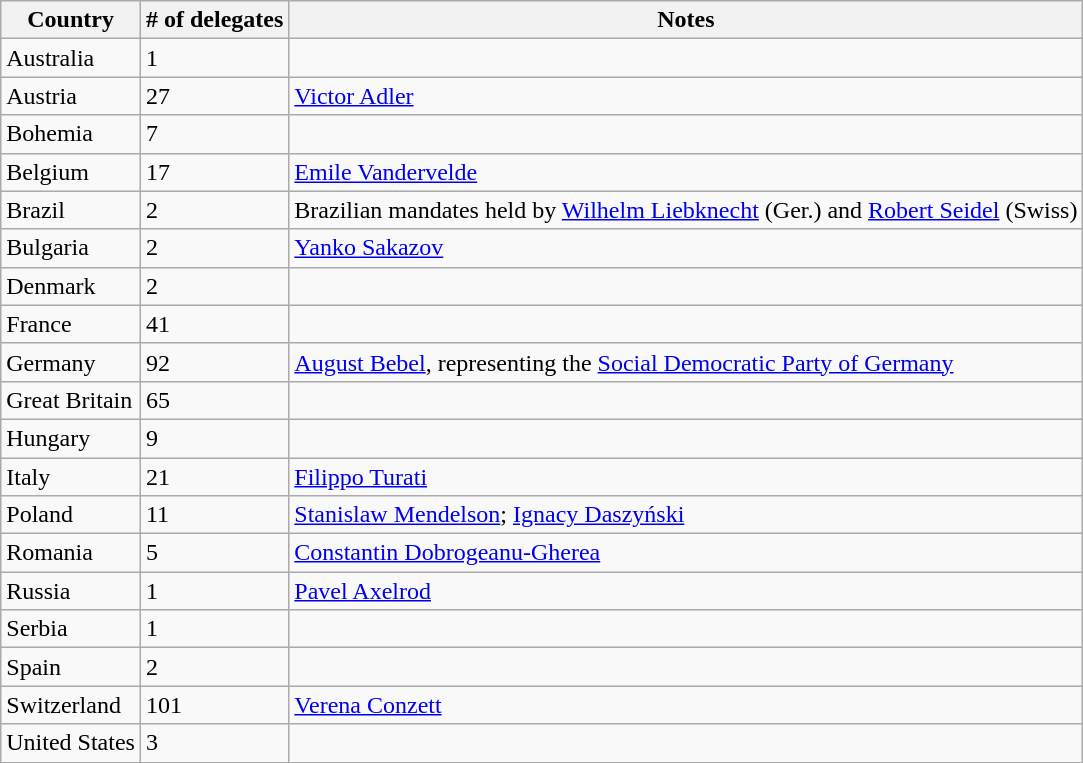<table class="wikitable" border="1">
<tr>
<th>Country</th>
<th># of delegates</th>
<th>Notes</th>
</tr>
<tr>
<td>Australia</td>
<td>1</td>
<td></td>
</tr>
<tr>
<td>Austria</td>
<td>27</td>
<td><a href='#'>Victor Adler</a></td>
</tr>
<tr>
<td>Bohemia</td>
<td>7</td>
<td></td>
</tr>
<tr>
<td>Belgium</td>
<td>17</td>
<td><a href='#'>Emile Vandervelde</a></td>
</tr>
<tr>
<td>Brazil</td>
<td>2</td>
<td>Brazilian mandates held by <a href='#'>Wilhelm Liebknecht</a> (Ger.) and <a href='#'>Robert Seidel</a> (Swiss)</td>
</tr>
<tr>
<td>Bulgaria</td>
<td>2</td>
<td><a href='#'>Yanko Sakazov</a></td>
</tr>
<tr>
<td>Denmark</td>
<td>2</td>
<td></td>
</tr>
<tr>
<td>France</td>
<td>41</td>
<td></td>
</tr>
<tr>
<td>Germany</td>
<td>92</td>
<td><a href='#'>August Bebel</a>, representing the <a href='#'>Social Democratic Party of Germany</a></td>
</tr>
<tr>
<td>Great Britain</td>
<td>65</td>
<td></td>
</tr>
<tr>
<td>Hungary</td>
<td>9</td>
<td></td>
</tr>
<tr>
<td>Italy</td>
<td>21</td>
<td><a href='#'>Filippo Turati</a></td>
</tr>
<tr>
<td>Poland</td>
<td>11</td>
<td><a href='#'>Stanislaw Mendelson</a>; <a href='#'>Ignacy Daszyński</a></td>
</tr>
<tr>
<td>Romania</td>
<td>5</td>
<td><a href='#'>Constantin Dobrogeanu-Gherea</a></td>
</tr>
<tr>
<td>Russia</td>
<td>1</td>
<td><a href='#'>Pavel Axelrod</a></td>
</tr>
<tr>
<td>Serbia</td>
<td>1</td>
<td></td>
</tr>
<tr>
<td>Spain</td>
<td>2</td>
<td></td>
</tr>
<tr>
<td>Switzerland</td>
<td>101</td>
<td><a href='#'>Verena Conzett</a></td>
</tr>
<tr>
<td>United States</td>
<td>3</td>
<td></td>
</tr>
</table>
